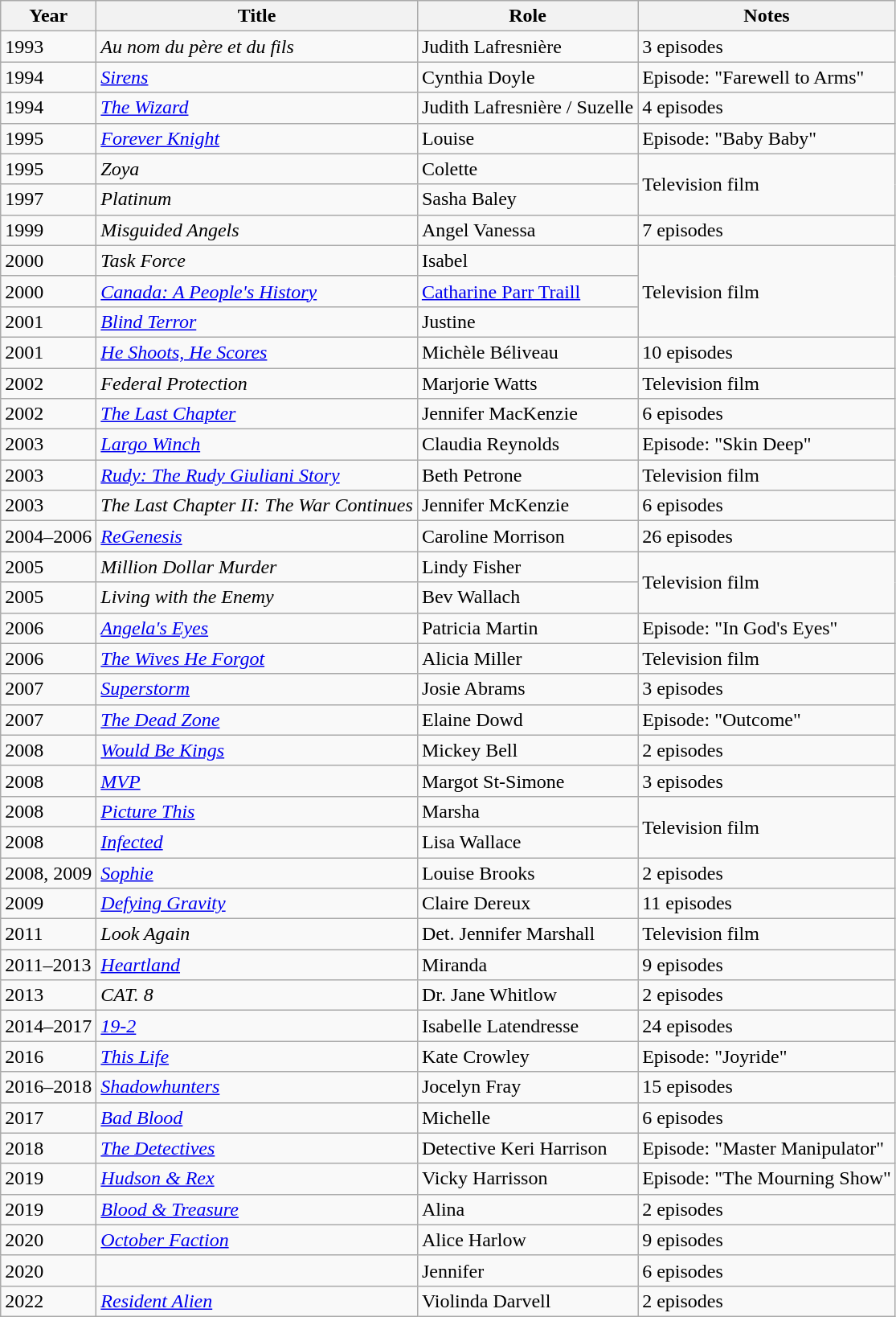<table class="wikitable sortable">
<tr>
<th>Year</th>
<th>Title</th>
<th>Role</th>
<th class="unsortable">Notes</th>
</tr>
<tr>
<td>1993</td>
<td><em>Au nom du père et du fils</em></td>
<td>Judith Lafresnière</td>
<td>3 episodes</td>
</tr>
<tr>
<td>1994</td>
<td><a href='#'><em>Sirens</em></a></td>
<td>Cynthia Doyle</td>
<td>Episode: "Farewell to Arms"</td>
</tr>
<tr>
<td>1994</td>
<td data-sort-value="Wizard, The"><a href='#'><em>The Wizard</em></a></td>
<td>Judith Lafresnière / Suzelle</td>
<td>4 episodes</td>
</tr>
<tr>
<td>1995</td>
<td><em><a href='#'>Forever Knight</a></em></td>
<td>Louise</td>
<td>Episode: "Baby Baby"</td>
</tr>
<tr>
<td>1995</td>
<td><em>Zoya</em></td>
<td>Colette</td>
<td rowspan="2">Television film</td>
</tr>
<tr>
<td>1997</td>
<td><em>Platinum</em></td>
<td>Sasha Baley</td>
</tr>
<tr>
<td>1999</td>
<td><em>Misguided Angels</em></td>
<td>Angel Vanessa</td>
<td>7 episodes</td>
</tr>
<tr>
<td>2000</td>
<td><em>Task Force</em></td>
<td>Isabel</td>
<td rowspan="3">Television film</td>
</tr>
<tr>
<td>2000</td>
<td><em><a href='#'>Canada: A People's History</a></em></td>
<td><a href='#'>Catharine Parr Traill</a></td>
</tr>
<tr>
<td>2001</td>
<td><em><a href='#'>Blind Terror</a></em></td>
<td>Justine</td>
</tr>
<tr>
<td>2001</td>
<td><em><a href='#'>He Shoots, He Scores</a></em></td>
<td>Michèle Béliveau</td>
<td>10 episodes</td>
</tr>
<tr>
<td>2002</td>
<td><em>Federal Protection</em></td>
<td>Marjorie Watts</td>
<td>Television film</td>
</tr>
<tr>
<td>2002</td>
<td data-sort-value="Last Chapter, The"><a href='#'><em>The Last Chapter</em></a></td>
<td>Jennifer MacKenzie</td>
<td>6 episodes</td>
</tr>
<tr>
<td>2003</td>
<td><a href='#'><em>Largo Winch</em></a></td>
<td>Claudia Reynolds</td>
<td>Episode: "Skin Deep"</td>
</tr>
<tr>
<td>2003</td>
<td><em><a href='#'>Rudy: The Rudy Giuliani Story</a></em></td>
<td>Beth Petrone</td>
<td>Television film</td>
</tr>
<tr>
<td>2003</td>
<td data-sort-value="Last Chapter II: The War Continues, The"><em>The Last Chapter II: The War Continues</em></td>
<td>Jennifer McKenzie</td>
<td>6 episodes</td>
</tr>
<tr>
<td>2004–2006</td>
<td><em><a href='#'>ReGenesis</a></em></td>
<td>Caroline Morrison</td>
<td>26 episodes</td>
</tr>
<tr>
<td>2005</td>
<td><em>Million Dollar Murder</em></td>
<td>Lindy Fisher</td>
<td rowspan="2">Television film</td>
</tr>
<tr>
<td>2005</td>
<td><em>Living with the Enemy</em></td>
<td>Bev Wallach</td>
</tr>
<tr>
<td>2006</td>
<td><em><a href='#'>Angela's Eyes</a></em></td>
<td>Patricia Martin</td>
<td>Episode: "In God's Eyes"</td>
</tr>
<tr>
<td>2006</td>
<td data-sort-value="Wives He Forgot, The"><em><a href='#'>The Wives He Forgot</a></em></td>
<td>Alicia Miller</td>
<td>Television film</td>
</tr>
<tr>
<td>2007</td>
<td><a href='#'><em>Superstorm</em></a></td>
<td>Josie Abrams</td>
<td>3 episodes</td>
</tr>
<tr>
<td>2007</td>
<td data-sort-value="Dead Zone, The"><a href='#'><em>The Dead Zone</em></a></td>
<td>Elaine Dowd</td>
<td>Episode: "Outcome"</td>
</tr>
<tr>
<td>2008</td>
<td><em><a href='#'>Would Be Kings</a></em></td>
<td>Mickey Bell</td>
<td>2 episodes</td>
</tr>
<tr>
<td>2008</td>
<td><a href='#'><em>MVP</em></a></td>
<td>Margot St-Simone</td>
<td>3 episodes</td>
</tr>
<tr>
<td>2008</td>
<td><a href='#'><em>Picture This</em></a></td>
<td>Marsha</td>
<td rowspan="2">Television film</td>
</tr>
<tr>
<td>2008</td>
<td><a href='#'><em>Infected</em></a></td>
<td>Lisa Wallace</td>
</tr>
<tr>
<td>2008, 2009</td>
<td><a href='#'><em>Sophie</em></a></td>
<td>Louise Brooks</td>
<td>2 episodes</td>
</tr>
<tr>
<td>2009</td>
<td><a href='#'><em>Defying Gravity</em></a></td>
<td>Claire Dereux</td>
<td>11 episodes</td>
</tr>
<tr>
<td>2011</td>
<td><em>Look Again</em></td>
<td>Det. Jennifer Marshall</td>
<td>Television film</td>
</tr>
<tr>
<td>2011–2013</td>
<td><a href='#'><em>Heartland</em></a></td>
<td>Miranda</td>
<td>9 episodes</td>
</tr>
<tr>
<td>2013</td>
<td><em>CAT. 8</em></td>
<td>Dr. Jane Whitlow</td>
<td>2 episodes</td>
</tr>
<tr>
<td>2014–2017</td>
<td><a href='#'><em>19-2</em></a></td>
<td>Isabelle Latendresse</td>
<td>24 episodes</td>
</tr>
<tr>
<td>2016</td>
<td><a href='#'><em>This Life</em></a></td>
<td>Kate Crowley</td>
<td>Episode: "Joyride"</td>
</tr>
<tr>
<td>2016–2018</td>
<td><em><a href='#'>Shadowhunters</a></em></td>
<td>Jocelyn Fray</td>
<td>15 episodes</td>
</tr>
<tr>
<td>2017</td>
<td><a href='#'><em>Bad Blood</em></a></td>
<td>Michelle</td>
<td>6 episodes</td>
</tr>
<tr>
<td>2018</td>
<td data-sort-value="Detectives, The"><a href='#'><em>The Detectives</em></a></td>
<td>Detective Keri Harrison</td>
<td>Episode: "Master Manipulator"</td>
</tr>
<tr>
<td>2019</td>
<td><em><a href='#'>Hudson & Rex</a></em></td>
<td>Vicky Harrisson</td>
<td>Episode: "The Mourning Show"</td>
</tr>
<tr>
<td>2019</td>
<td><em><a href='#'>Blood & Treasure</a></em></td>
<td>Alina</td>
<td>2 episodes</td>
</tr>
<tr>
<td>2020</td>
<td><a href='#'><em>October Faction</em></a></td>
<td>Alice Harlow</td>
<td>9 episodes</td>
</tr>
<tr>
<td>2020</td>
<td><em></em></td>
<td>Jennifer</td>
<td>6 episodes</td>
</tr>
<tr>
<td>2022</td>
<td><em><a href='#'>Resident Alien</a></em></td>
<td>Violinda Darvell</td>
<td>2 episodes</td>
</tr>
</table>
